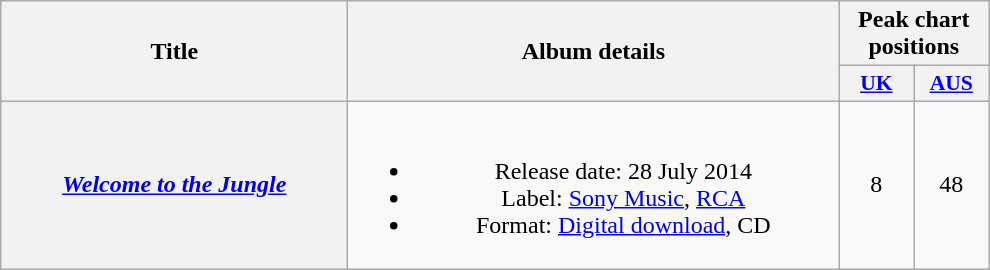<table class="wikitable plainrowheaders" style="text-align:center;">
<tr>
<th scope="col" rowspan="2" style="width:14em;">Title</th>
<th scope="col" rowspan="2" style="width:20em;">Album details</th>
<th scope="col" colspan="2">Peak chart positions</th>
</tr>
<tr>
<th scope="col" style="width:3em;font-size:90%;"><a href='#'>UK</a><br></th>
<th scope="col" style="width:3em;font-size:90%;"><a href='#'>AUS</a><br></th>
</tr>
<tr>
<th scope="row"><em><a href='#'>Welcome to the Jungle</a></em></th>
<td><br><ul><li>Release date: 28 July 2014</li><li>Label: <a href='#'>Sony Music</a>, <a href='#'>RCA</a></li><li>Format: <a href='#'>Digital download</a>, CD</li></ul></td>
<td>8</td>
<td>48</td>
</tr>
</table>
